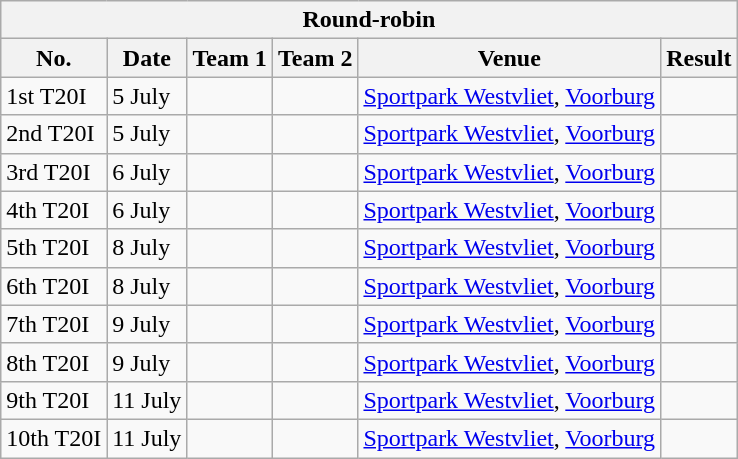<table class="wikitable">
<tr>
<th colspan="6">Round-robin</th>
</tr>
<tr>
<th>No.</th>
<th>Date</th>
<th>Team 1</th>
<th>Team 2</th>
<th>Venue</th>
<th>Result</th>
</tr>
<tr>
<td>1st T20I</td>
<td>5 July</td>
<td></td>
<td></td>
<td><a href='#'>Sportpark Westvliet</a>, <a href='#'>Voorburg</a></td>
<td></td>
</tr>
<tr>
<td>2nd T20I</td>
<td>5 July</td>
<td></td>
<td></td>
<td><a href='#'>Sportpark Westvliet</a>, <a href='#'>Voorburg</a></td>
<td></td>
</tr>
<tr>
<td>3rd T20I</td>
<td>6 July</td>
<td></td>
<td></td>
<td><a href='#'>Sportpark Westvliet</a>, <a href='#'>Voorburg</a></td>
<td></td>
</tr>
<tr>
<td>4th T20I</td>
<td>6 July</td>
<td></td>
<td></td>
<td><a href='#'>Sportpark Westvliet</a>, <a href='#'>Voorburg</a></td>
<td></td>
</tr>
<tr>
<td>5th T20I</td>
<td>8 July</td>
<td></td>
<td></td>
<td><a href='#'>Sportpark Westvliet</a>, <a href='#'>Voorburg</a></td>
<td></td>
</tr>
<tr>
<td>6th T20I</td>
<td>8 July</td>
<td></td>
<td></td>
<td><a href='#'>Sportpark Westvliet</a>, <a href='#'>Voorburg</a></td>
<td></td>
</tr>
<tr>
<td>7th T20I</td>
<td>9 July</td>
<td></td>
<td></td>
<td><a href='#'>Sportpark Westvliet</a>, <a href='#'>Voorburg</a></td>
<td></td>
</tr>
<tr>
<td>8th T20I</td>
<td>9 July</td>
<td></td>
<td></td>
<td><a href='#'>Sportpark Westvliet</a>, <a href='#'>Voorburg</a></td>
<td></td>
</tr>
<tr>
<td>9th T20I</td>
<td>11 July</td>
<td></td>
<td></td>
<td><a href='#'>Sportpark Westvliet</a>, <a href='#'>Voorburg</a></td>
<td></td>
</tr>
<tr>
<td>10th T20I</td>
<td>11 July</td>
<td></td>
<td></td>
<td><a href='#'>Sportpark Westvliet</a>, <a href='#'>Voorburg</a></td>
<td></td>
</tr>
</table>
